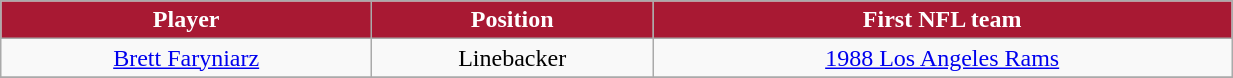<table class="wikitable" width="65%">
<tr>
<th style="background:#A81933;color:#FFFFFF;">Player</th>
<th style="background:#A81933;color:#FFFFFF;">Position</th>
<th style="background:#A81933;color:#FFFFFF;">First NFL team</th>
</tr>
<tr align="center" bgcolor="">
<td><a href='#'>Brett Faryniarz</a></td>
<td>Linebacker</td>
<td><a href='#'>1988 Los Angeles Rams</a></td>
</tr>
<tr align="center" bgcolor="">
</tr>
</table>
